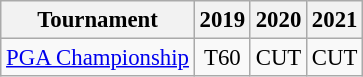<table class="wikitable" style="font-size:95%;text-align:center;">
<tr>
<th>Tournament</th>
<th>2019</th>
<th>2020</th>
<th>2021</th>
</tr>
<tr>
<td align=left><a href='#'>PGA Championship</a></td>
<td>T60</td>
<td>CUT</td>
<td>CUT</td>
</tr>
</table>
